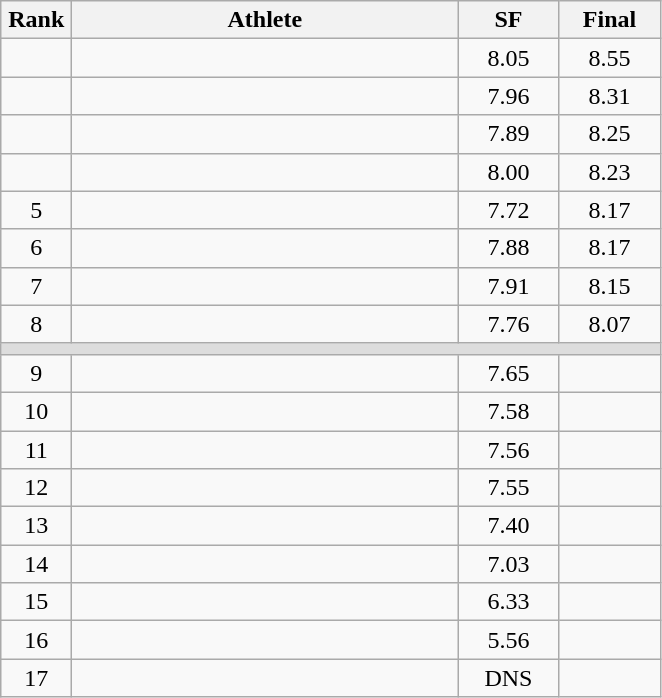<table class=wikitable style="text-align:center">
<tr>
<th width=40>Rank</th>
<th width=250>Athlete</th>
<th width=60>SF</th>
<th width=60>Final</th>
</tr>
<tr>
<td></td>
<td align=left></td>
<td>8.05</td>
<td>8.55</td>
</tr>
<tr>
<td></td>
<td align=left></td>
<td>7.96</td>
<td>8.31</td>
</tr>
<tr>
<td></td>
<td align=left></td>
<td>7.89</td>
<td>8.25</td>
</tr>
<tr>
<td></td>
<td align=left></td>
<td>8.00</td>
<td>8.23</td>
</tr>
<tr>
<td>5</td>
<td align=left></td>
<td>7.72</td>
<td>8.17</td>
</tr>
<tr>
<td>6</td>
<td align=left></td>
<td>7.88</td>
<td>8.17</td>
</tr>
<tr>
<td>7</td>
<td align=left></td>
<td>7.91</td>
<td>8.15</td>
</tr>
<tr>
<td>8</td>
<td align=left></td>
<td>7.76</td>
<td>8.07</td>
</tr>
<tr bgcolor=#DDDDDD>
<td colspan=4></td>
</tr>
<tr>
<td>9</td>
<td align=left></td>
<td>7.65</td>
<td></td>
</tr>
<tr>
<td>10</td>
<td align=left></td>
<td>7.58</td>
<td></td>
</tr>
<tr>
<td>11</td>
<td align=left></td>
<td>7.56</td>
<td></td>
</tr>
<tr>
<td>12</td>
<td align=left></td>
<td>7.55</td>
<td></td>
</tr>
<tr>
<td>13</td>
<td align=left></td>
<td>7.40</td>
<td></td>
</tr>
<tr>
<td>14</td>
<td align=left></td>
<td>7.03</td>
<td></td>
</tr>
<tr>
<td>15</td>
<td align=left></td>
<td>6.33</td>
<td></td>
</tr>
<tr>
<td>16</td>
<td align=left></td>
<td>5.56</td>
<td></td>
</tr>
<tr>
<td>17</td>
<td align=left></td>
<td>DNS</td>
<td></td>
</tr>
</table>
